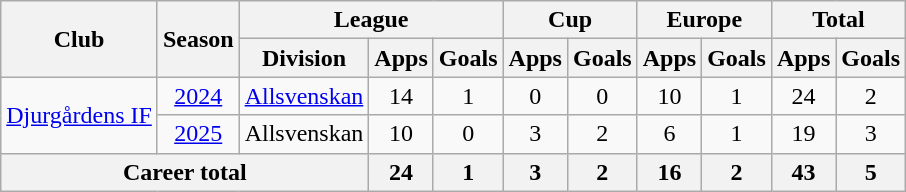<table class="wikitable" style="text-align:center">
<tr>
<th rowspan="2">Club</th>
<th rowspan="2">Season</th>
<th colspan="3">League</th>
<th colspan="2">Cup</th>
<th colspan="2">Europe</th>
<th colspan="2">Total</th>
</tr>
<tr>
<th>Division</th>
<th>Apps</th>
<th>Goals</th>
<th>Apps</th>
<th>Goals</th>
<th>Apps</th>
<th>Goals</th>
<th>Apps</th>
<th>Goals</th>
</tr>
<tr>
<td rowspan="2"><a href='#'>Djurgårdens IF</a></td>
<td><a href='#'>2024</a></td>
<td><a href='#'>Allsvenskan</a></td>
<td>14</td>
<td>1</td>
<td>0</td>
<td>0</td>
<td>10</td>
<td>1</td>
<td>24</td>
<td>2</td>
</tr>
<tr>
<td><a href='#'>2025</a></td>
<td>Allsvenskan</td>
<td>10</td>
<td>0</td>
<td>3</td>
<td>2</td>
<td>6</td>
<td>1</td>
<td>19</td>
<td>3</td>
</tr>
<tr>
<th colspan="3">Career total</th>
<th>24</th>
<th>1</th>
<th>3</th>
<th>2</th>
<th>16</th>
<th>2</th>
<th>43</th>
<th>5</th>
</tr>
</table>
